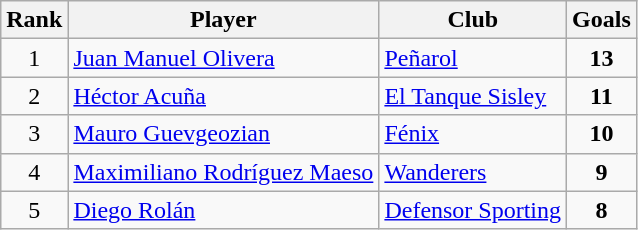<table class="wikitable" border="1">
<tr>
<th>Rank</th>
<th>Player</th>
<th>Club</th>
<th>Goals</th>
</tr>
<tr>
<td style="text-align:center">1</td>
<td> <a href='#'>Juan Manuel Olivera</a></td>
<td><a href='#'>Peñarol</a></td>
<td style="text-align:center"><strong>13</strong></td>
</tr>
<tr>
<td style="text-align:center">2</td>
<td> <a href='#'>Héctor Acuña</a></td>
<td><a href='#'>El Tanque Sisley</a></td>
<td style="text-align:center"><strong>11</strong></td>
</tr>
<tr>
<td style="text-align:center">3</td>
<td> <a href='#'>Mauro Guevgeozian</a></td>
<td><a href='#'>Fénix</a></td>
<td style="text-align:center"><strong>10</strong></td>
</tr>
<tr>
<td style="text-align:center">4</td>
<td> <a href='#'>Maximiliano Rodríguez Maeso</a></td>
<td><a href='#'>Wanderers</a></td>
<td style="text-align:center"><strong>9</strong></td>
</tr>
<tr>
<td style="text-align:center">5</td>
<td> <a href='#'>Diego Rolán</a></td>
<td><a href='#'>Defensor Sporting</a></td>
<td style="text-align:center"><strong>8</strong></td>
</tr>
</table>
